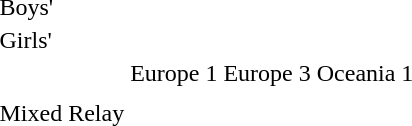<table>
<tr>
<td>Boys'<br></td>
<td></td>
<td></td>
<td></td>
</tr>
<tr>
<td>Girls'<br></td>
<td></td>
<td></td>
<td></td>
</tr>
<tr>
<td>Mixed Relay<br></td>
<td>Europe 1 <br>  <br>  <br>  <br> </td>
<td>Europe 3<br>  <br>  <br>  <br> </td>
<td>Oceania 1 <br>  <br>  <br>  <br> </td>
</tr>
</table>
